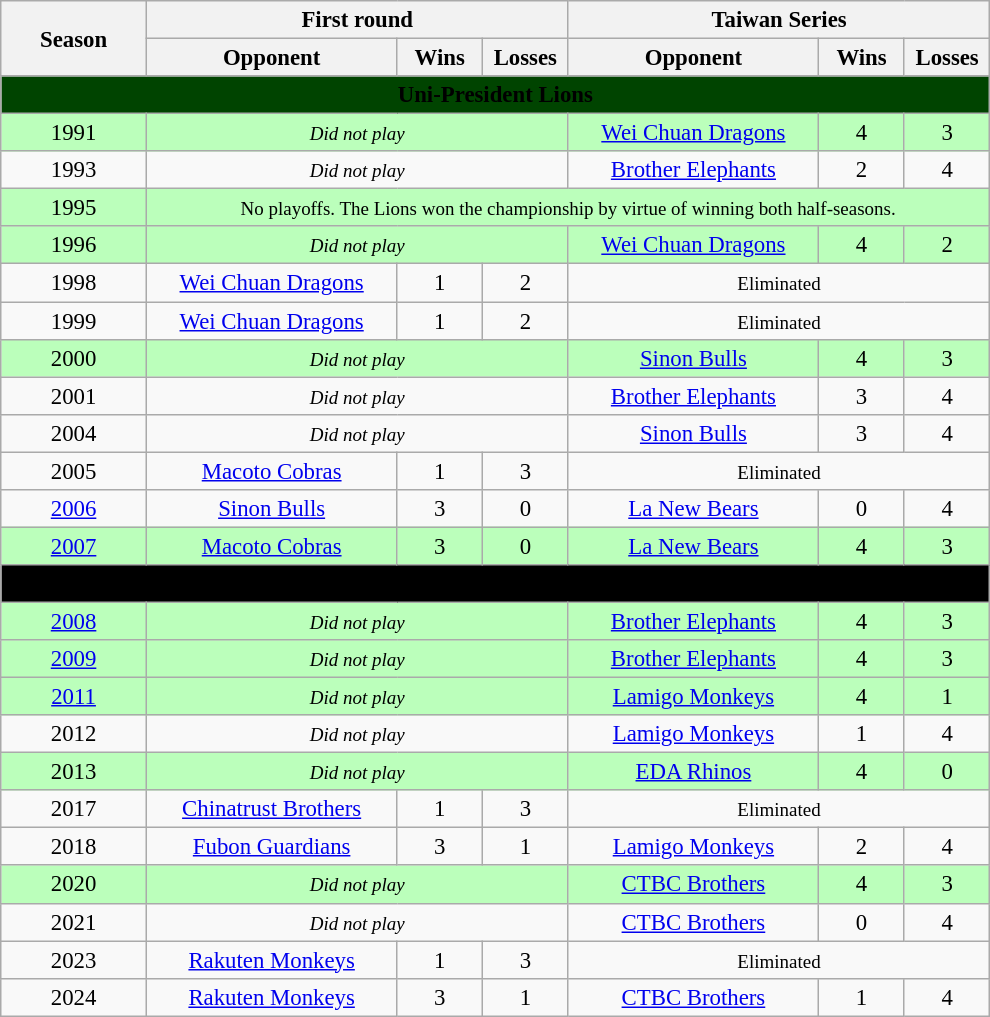<table class=wikitable style="text-align:center; font-size:95%">
<tr>
<th rowspan = "2" width = "90">Season</th>
<th colspan = "3">First round</th>
<th colspan = "3">Taiwan Series</th>
</tr>
<tr>
<th width = "160">Opponent</th>
<th width = "50">Wins</th>
<th width = "50">Losses</th>
<th width = "160">Opponent</th>
<th width = "50">Wins</th>
<th width = "50">Losses</th>
</tr>
<tr bgcolor = "004400">
<td colspan = 7 align="center"><span><strong>Uni-President Lions</strong></span></td>
</tr>
<tr bgcolor = "bbffbb">
<td>1991</td>
<td colspan = "3"><small><em>Did not play</em></small></td>
<td><a href='#'>Wei Chuan Dragons</a></td>
<td>4</td>
<td>3</td>
</tr>
<tr>
<td>1993</td>
<td colspan = "3"><small><em>Did not play</em></small></td>
<td><a href='#'>Brother Elephants</a></td>
<td>2</td>
<td>4</td>
</tr>
<tr bgcolor = "bbffbb">
<td>1995</td>
<td colspan = "6"><small>No playoffs. The Lions won the championship by virtue of winning both half-seasons.</small></td>
</tr>
<tr bgcolor = "bbffbb">
<td>1996</td>
<td colspan = "3"><small><em>Did not play</em></small></td>
<td><a href='#'>Wei Chuan Dragons</a></td>
<td>4</td>
<td>2</td>
</tr>
<tr>
<td>1998</td>
<td><a href='#'>Wei Chuan Dragons</a></td>
<td>1</td>
<td>2</td>
<td colspan = "3"><small>Eliminated</small></td>
</tr>
<tr>
<td>1999</td>
<td><a href='#'>Wei Chuan Dragons</a></td>
<td>1</td>
<td>2</td>
<td colspan = "3"><small>Eliminated</small></td>
</tr>
<tr bgcolor = "bbffbb">
<td>2000</td>
<td colspan = "3"><small><em>Did not play</em></small></td>
<td><a href='#'>Sinon Bulls</a></td>
<td>4</td>
<td>3</td>
</tr>
<tr>
<td>2001</td>
<td colspan = "3"><small><em>Did not play</em></small></td>
<td><a href='#'>Brother Elephants</a></td>
<td>3</td>
<td>4</td>
</tr>
<tr>
<td>2004</td>
<td colspan = "3"><small><em>Did not play</em></small></td>
<td><a href='#'>Sinon Bulls</a></td>
<td>3</td>
<td>4</td>
</tr>
<tr>
<td>2005</td>
<td><a href='#'>Macoto Cobras</a></td>
<td>1</td>
<td>3</td>
<td colspan = "3"><small>Eliminated</small></td>
</tr>
<tr>
<td><a href='#'>2006</a></td>
<td><a href='#'>Sinon Bulls</a></td>
<td>3</td>
<td>0</td>
<td><a href='#'>La New Bears</a></td>
<td>0</td>
<td>4</td>
</tr>
<tr bgcolor="bbffbb">
<td><a href='#'>2007</a></td>
<td><a href='#'>Macoto Cobras</a></td>
<td>3</td>
<td>0</td>
<td><a href='#'>La New Bears</a></td>
<td>4</td>
<td>3</td>
</tr>
<tr bgcolor = "000000">
<td colspan = 7 align="center"><span><strong>Uni-President 7-Eleven Lions</strong></span></td>
</tr>
<tr bgcolor="bbffbb">
<td><a href='#'>2008</a></td>
<td colspan = "3"><small><em>Did not play</em></small></td>
<td><a href='#'>Brother Elephants</a></td>
<td>4</td>
<td>3</td>
</tr>
<tr bgcolor="bbffbb">
<td><a href='#'>2009</a></td>
<td colspan = "3"><small><em>Did not play</em></small></td>
<td><a href='#'>Brother Elephants</a></td>
<td>4</td>
<td>3</td>
</tr>
<tr bgcolor="bbffbb">
<td><a href='#'>2011</a></td>
<td colspan = "3"><small><em>Did not play</em></small></td>
<td><a href='#'>Lamigo Monkeys</a></td>
<td>4</td>
<td>1</td>
</tr>
<tr>
<td>2012</td>
<td colspan = "3"><small><em>Did not play</em></small></td>
<td><a href='#'>Lamigo Monkeys</a></td>
<td>1</td>
<td>4</td>
</tr>
<tr bgcolor="bbffbb">
<td>2013</td>
<td colspan = "3"><small><em>Did not play</em></small></td>
<td><a href='#'>EDA Rhinos</a></td>
<td>4</td>
<td>0</td>
</tr>
<tr>
<td>2017</td>
<td><a href='#'>Chinatrust Brothers</a></td>
<td>1</td>
<td>3</td>
<td colspan = "3"><small>Eliminated</small></td>
</tr>
<tr>
<td>2018</td>
<td><a href='#'>Fubon Guardians</a></td>
<td>3</td>
<td>1</td>
<td><a href='#'>Lamigo Monkeys</a></td>
<td>2</td>
<td>4</td>
</tr>
<tr bgcolor="bbffbb">
<td>2020</td>
<td colspan = "3"><small><em>Did not play</em></small></td>
<td><a href='#'>CTBC Brothers</a></td>
<td>4</td>
<td>3</td>
</tr>
<tr>
<td>2021</td>
<td colspan = "3"><small><em>Did not play</em></small></td>
<td><a href='#'>CTBC Brothers</a></td>
<td>0</td>
<td>4</td>
</tr>
<tr>
<td>2023</td>
<td><a href='#'>Rakuten Monkeys</a></td>
<td>1</td>
<td>3</td>
<td colspan = "3"><small>Eliminated</small></td>
</tr>
<tr>
<td>2024</td>
<td><a href='#'>Rakuten Monkeys</a></td>
<td>3</td>
<td>1</td>
<td><a href='#'>CTBC Brothers</a></td>
<td>1</td>
<td>4</td>
</tr>
</table>
